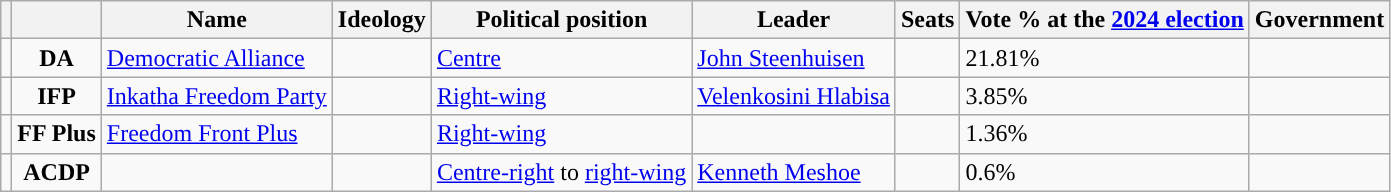<table class="wikitable">
<tr>
<th></th>
<th></th>
<th>Name</th>
<th>Ideology</th>
<th>Political position</th>
<th>Leader</th>
<th>Seats</th>
<th>Vote % at the <a href='#'>2024 election</a></th>
<th>Government</th>
</tr>
<tr>
<td style="background:"></td>
<td style="text-align:center;"><strong>DA</strong></td>
<td><a href='#'>Democratic Alliance</a></td>
<td></td>
<td><a href='#'>Centre</a></td>
<td><a href='#'>John Steenhuisen</a></td>
<td></td>
<td>21.81%</td>
<td></td>
</tr>
<tr>
<td style="background:"></td>
<td style="text-align:center;"><strong>IFP</strong></td>
<td><a href='#'>Inkatha Freedom Party</a><br></td>
<td></td>
<td><a href='#'>Right-wing</a></td>
<td><a href='#'>Velenkosini Hlabisa</a></td>
<td></td>
<td>3.85%</td>
<td></td>
</tr>
<tr>
<td style="background:"></td>
<td style="text-align:center;"><strong>FF Plus</strong></td>
<td><a href='#'>Freedom Front Plus</a><br></td>
<td></td>
<td><a href='#'>Right-wing</a></td>
<td></td>
<td></td>
<td>1.36%</td>
<td></td>
</tr>
<tr>
<td style="background:"></td>
<td style="text-align:center;"><strong>ACDP</strong></td>
<td></td>
<td></td>
<td><a href='#'>Centre-right</a> to <a href='#'>right-wing</a></td>
<td><a href='#'>Kenneth Meshoe</a></td>
<td></td>
<td>0.6%</td>
<td></td>
</tr>
</table>
